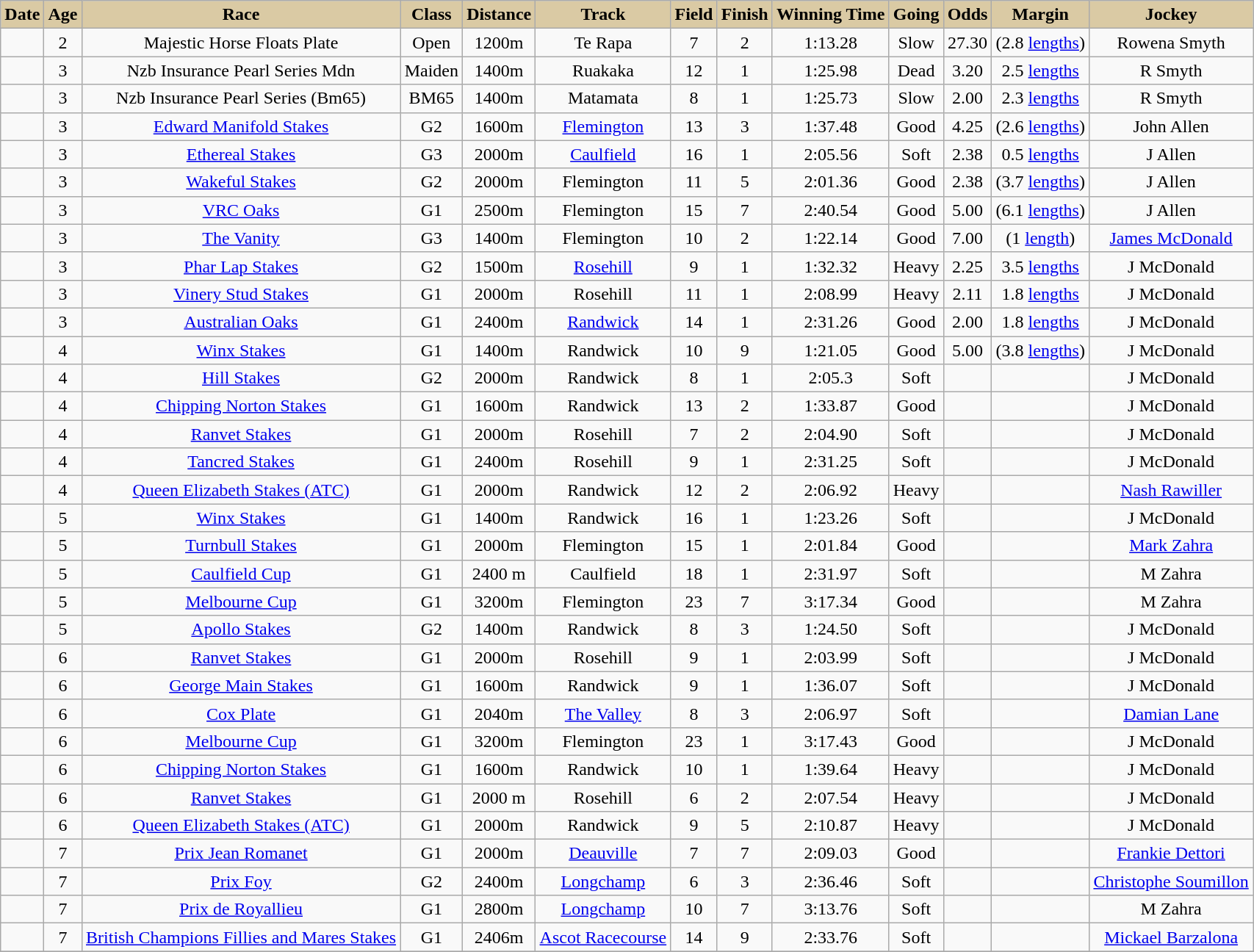<table class="wikitable sortable" style="text-align:center; width:90%">
<tr>
<th scope="col" style="background:#dacaa4;">Date</th>
<th scope="col" style="background:#dacaa4">Age</th>
<th scope="col" style="background:#dacaa4;">Race</th>
<th scope="col" style="background:#dacaa4;">Class</th>
<th scope="col" style="background:#dacaa4;">Distance</th>
<th scope="col" style="background:#dacaa4;">Track</th>
<th scope="col" style="background:#dacaa4;">Field</th>
<th scope="col" style="background:#dacaa4;">Finish</th>
<th scope="col" style="background:#dacaa4;">Winning Time</th>
<th scope="col" style="background:#dacaa4;">Going</th>
<th scope="col" style="background:#dacaa4;">Odds</th>
<th scope="col" style="background:#dacaa4;">Margin</th>
<th scope="col" style="background:#dacaa4;">Jockey</th>
</tr>
<tr>
<td scope="row" style="font-weight:normal;"> </td>
<td>2</td>
<td>Majestic Horse Floats Plate</td>
<td>Open</td>
<td>1200m</td>
<td>Te Rapa</td>
<td>7</td>
<td>2</td>
<td>1:13.28</td>
<td>Slow</td>
<td>27.30</td>
<td>(2.8 <a href='#'>lengths</a>)</td>
<td>Rowena Smyth</td>
</tr>
<tr>
<td> </td>
<td>3</td>
<td>Nzb Insurance Pearl Series Mdn</td>
<td>Maiden</td>
<td>1400m</td>
<td>Ruakaka</td>
<td>12</td>
<td>1</td>
<td>1:25.98</td>
<td>Dead</td>
<td>3.20</td>
<td>2.5 <a href='#'>lengths</a></td>
<td>R Smyth</td>
</tr>
<tr>
<td> </td>
<td>3</td>
<td>Nzb Insurance Pearl Series (Bm65)</td>
<td>BM65</td>
<td>1400m</td>
<td>Matamata</td>
<td>8</td>
<td>1</td>
<td>1:25.73</td>
<td>Slow</td>
<td>2.00</td>
<td>2.3 <a href='#'>lengths</a></td>
<td>R Smyth</td>
</tr>
<tr>
<td></td>
<td>3</td>
<td><a href='#'>Edward Manifold Stakes</a></td>
<td>G2</td>
<td>1600m</td>
<td><a href='#'>Flemington</a></td>
<td>13</td>
<td>3</td>
<td>1:37.48</td>
<td>Good</td>
<td>4.25</td>
<td>(2.6 <a href='#'>lengths</a>)</td>
<td>John Allen</td>
</tr>
<tr>
<td></td>
<td>3</td>
<td><a href='#'>Ethereal Stakes</a></td>
<td>G3</td>
<td>2000m</td>
<td><a href='#'>Caulfield</a></td>
<td>16</td>
<td>1</td>
<td>2:05.56</td>
<td>Soft</td>
<td>2.38</td>
<td>0.5 <a href='#'>lengths</a></td>
<td>J Allen</td>
</tr>
<tr>
<td></td>
<td>3</td>
<td><a href='#'>Wakeful Stakes</a></td>
<td>G2</td>
<td>2000m</td>
<td>Flemington</td>
<td>11</td>
<td>5</td>
<td>2:01.36</td>
<td>Good</td>
<td>2.38</td>
<td>(3.7 <a href='#'>lengths</a>)</td>
<td>J Allen</td>
</tr>
<tr>
<td></td>
<td>3</td>
<td><a href='#'>VRC Oaks</a></td>
<td>G1</td>
<td>2500m</td>
<td>Flemington</td>
<td>15</td>
<td>7</td>
<td>2:40.54</td>
<td>Good</td>
<td>5.00</td>
<td>(6.1 <a href='#'>lengths</a>)</td>
<td>J Allen</td>
</tr>
<tr>
<td></td>
<td>3</td>
<td><a href='#'>The Vanity</a></td>
<td>G3</td>
<td>1400m</td>
<td>Flemington</td>
<td>10</td>
<td>2</td>
<td>1:22.14</td>
<td>Good</td>
<td>7.00</td>
<td>(1 <a href='#'>length</a>)</td>
<td><a href='#'>James McDonald</a></td>
</tr>
<tr>
<td></td>
<td>3</td>
<td><a href='#'>Phar Lap Stakes</a></td>
<td>G2</td>
<td>1500m</td>
<td><a href='#'>Rosehill</a></td>
<td>9</td>
<td>1</td>
<td>1:32.32</td>
<td>Heavy</td>
<td>2.25</td>
<td>3.5 <a href='#'>lengths</a></td>
<td>J McDonald</td>
</tr>
<tr>
<td></td>
<td>3</td>
<td><a href='#'>Vinery Stud Stakes</a></td>
<td>G1</td>
<td>2000m</td>
<td>Rosehill</td>
<td>11</td>
<td>1</td>
<td>2:08.99</td>
<td>Heavy</td>
<td>2.11</td>
<td>1.8 <a href='#'>lengths</a></td>
<td>J McDonald</td>
</tr>
<tr>
<td></td>
<td>3</td>
<td><a href='#'>Australian Oaks</a></td>
<td>G1</td>
<td>2400m</td>
<td><a href='#'>Randwick</a></td>
<td>14</td>
<td>1</td>
<td>2:31.26</td>
<td>Good</td>
<td>2.00</td>
<td>1.8 <a href='#'>lengths</a></td>
<td>J McDonald</td>
</tr>
<tr>
<td></td>
<td>4</td>
<td><a href='#'>Winx Stakes</a></td>
<td>G1</td>
<td>1400m</td>
<td>Randwick</td>
<td>10</td>
<td>9</td>
<td>1:21.05</td>
<td>Good</td>
<td>5.00</td>
<td>(3.8 <a href='#'>lengths</a>)</td>
<td>J McDonald</td>
</tr>
<tr>
<td></td>
<td>4</td>
<td><a href='#'>Hill Stakes</a></td>
<td>G2</td>
<td>2000m</td>
<td>Randwick</td>
<td>8</td>
<td>1</td>
<td>2:05.3</td>
<td>Soft</td>
<td></td>
<td></td>
<td>J McDonald</td>
</tr>
<tr>
<td></td>
<td>4</td>
<td><a href='#'>Chipping Norton Stakes</a></td>
<td>G1</td>
<td>1600m</td>
<td>Randwick</td>
<td>13</td>
<td>2</td>
<td>1:33.87</td>
<td>Good</td>
<td></td>
<td></td>
<td>J McDonald</td>
</tr>
<tr>
<td></td>
<td>4</td>
<td><a href='#'>Ranvet Stakes</a></td>
<td>G1</td>
<td>2000m</td>
<td>Rosehill</td>
<td>7</td>
<td>2</td>
<td>2:04.90</td>
<td>Soft</td>
<td></td>
<td></td>
<td>J McDonald</td>
</tr>
<tr>
<td></td>
<td>4</td>
<td><a href='#'>Tancred Stakes</a></td>
<td>G1</td>
<td>2400m</td>
<td>Rosehill</td>
<td>9</td>
<td>1</td>
<td>2:31.25</td>
<td>Soft</td>
<td></td>
<td></td>
<td>J McDonald</td>
</tr>
<tr>
<td></td>
<td>4</td>
<td><a href='#'>Queen Elizabeth Stakes (ATC)</a></td>
<td>G1</td>
<td>2000m</td>
<td>Randwick</td>
<td>12</td>
<td>2</td>
<td>2:06.92</td>
<td>Heavy</td>
<td></td>
<td></td>
<td><a href='#'>Nash Rawiller</a></td>
</tr>
<tr>
<td></td>
<td>5</td>
<td><a href='#'>Winx Stakes</a></td>
<td>G1</td>
<td>1400m</td>
<td>Randwick</td>
<td>16</td>
<td>1</td>
<td>1:23.26</td>
<td>Soft</td>
<td></td>
<td></td>
<td>J McDonald</td>
</tr>
<tr>
<td></td>
<td>5</td>
<td><a href='#'>Turnbull Stakes</a></td>
<td>G1</td>
<td>2000m</td>
<td>Flemington</td>
<td>15</td>
<td>1</td>
<td>2:01.84</td>
<td>Good</td>
<td></td>
<td></td>
<td><a href='#'>Mark Zahra</a></td>
</tr>
<tr>
<td></td>
<td>5</td>
<td><a href='#'>Caulfield Cup</a></td>
<td>G1</td>
<td>2400 m</td>
<td>Caulfield</td>
<td>18</td>
<td>1</td>
<td>2:31.97</td>
<td>Soft</td>
<td></td>
<td></td>
<td>M Zahra</td>
</tr>
<tr>
<td></td>
<td>5</td>
<td><a href='#'>Melbourne Cup</a></td>
<td>G1</td>
<td>3200m</td>
<td>Flemington</td>
<td>23</td>
<td>7</td>
<td>3:17.34</td>
<td>Good</td>
<td></td>
<td></td>
<td>M Zahra</td>
</tr>
<tr>
<td></td>
<td>5</td>
<td><a href='#'>Apollo Stakes</a></td>
<td>G2</td>
<td>1400m</td>
<td>Randwick</td>
<td>8</td>
<td>3</td>
<td>1:24.50</td>
<td>Soft</td>
<td></td>
<td></td>
<td>J McDonald</td>
</tr>
<tr>
<td></td>
<td>6</td>
<td><a href='#'>Ranvet Stakes</a></td>
<td>G1</td>
<td>2000m</td>
<td>Rosehill</td>
<td>9</td>
<td>1</td>
<td>2:03.99</td>
<td>Soft</td>
<td></td>
<td></td>
<td>J McDonald</td>
</tr>
<tr>
<td></td>
<td>6</td>
<td><a href='#'>George Main Stakes</a></td>
<td>G1</td>
<td>1600m</td>
<td>Randwick</td>
<td>9</td>
<td>1</td>
<td>1:36.07</td>
<td>Soft</td>
<td></td>
<td></td>
<td>J McDonald</td>
</tr>
<tr>
<td></td>
<td>6</td>
<td><a href='#'>Cox Plate</a></td>
<td>G1</td>
<td>2040m</td>
<td><a href='#'>The Valley</a></td>
<td>8</td>
<td>3</td>
<td>2:06.97</td>
<td>Soft</td>
<td></td>
<td></td>
<td><a href='#'>Damian Lane</a></td>
</tr>
<tr>
<td></td>
<td>6</td>
<td><a href='#'>Melbourne Cup</a></td>
<td>G1</td>
<td>3200m</td>
<td>Flemington</td>
<td>23</td>
<td>1</td>
<td>3:17.43</td>
<td>Good</td>
<td></td>
<td></td>
<td>J McDonald</td>
</tr>
<tr>
<td></td>
<td>6</td>
<td><a href='#'>Chipping Norton Stakes</a></td>
<td>G1</td>
<td>1600m</td>
<td>Randwick</td>
<td>10</td>
<td>1</td>
<td>1:39.64</td>
<td>Heavy</td>
<td></td>
<td></td>
<td>J McDonald</td>
</tr>
<tr>
<td></td>
<td>6</td>
<td><a href='#'>Ranvet Stakes</a></td>
<td>G1</td>
<td>2000 m</td>
<td>Rosehill</td>
<td>6</td>
<td>2</td>
<td>2:07.54</td>
<td>Heavy</td>
<td></td>
<td></td>
<td>J McDonald</td>
</tr>
<tr>
<td></td>
<td>6</td>
<td><a href='#'>Queen Elizabeth Stakes (ATC)</a></td>
<td>G1</td>
<td>2000m</td>
<td>Randwick</td>
<td>9</td>
<td>5</td>
<td>2:10.87</td>
<td>Heavy</td>
<td></td>
<td></td>
<td>J McDonald</td>
</tr>
<tr>
<td></td>
<td>7</td>
<td><a href='#'>Prix Jean Romanet</a></td>
<td>G1</td>
<td>2000m</td>
<td><a href='#'>Deauville</a></td>
<td>7</td>
<td>7</td>
<td>2:09.03</td>
<td>Good</td>
<td></td>
<td></td>
<td><a href='#'>Frankie Dettori</a></td>
</tr>
<tr>
<td></td>
<td>7</td>
<td><a href='#'>Prix Foy</a></td>
<td>G2</td>
<td>2400m</td>
<td><a href='#'>Longchamp</a></td>
<td>6</td>
<td>3</td>
<td>2:36.46</td>
<td>Soft</td>
<td></td>
<td></td>
<td><a href='#'>Christophe Soumillon</a></td>
</tr>
<tr>
<td></td>
<td>7</td>
<td><a href='#'>Prix de Royallieu</a></td>
<td>G1</td>
<td>2800m</td>
<td><a href='#'>Longchamp</a></td>
<td>10</td>
<td>7</td>
<td>3:13.76</td>
<td>Soft</td>
<td></td>
<td></td>
<td>M Zahra</td>
</tr>
<tr>
<td></td>
<td>7</td>
<td><a href='#'>British Champions Fillies and Mares Stakes</a></td>
<td>G1</td>
<td>2406m</td>
<td><a href='#'>Ascot Racecourse</a></td>
<td>14</td>
<td>9</td>
<td>2:33.76</td>
<td>Soft</td>
<td></td>
<td></td>
<td><a href='#'>Mickael Barzalona</a></td>
</tr>
<tr>
</tr>
</table>
